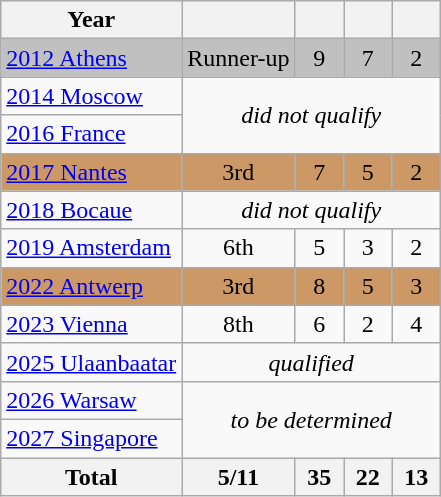<table class="wikitable" style="text-align: center;">
<tr>
<th>Year</th>
<th></th>
<th width=25px></th>
<th width=25px></th>
<th width=25px></th>
</tr>
<tr bgcolor="silver">
<td style="text-align:left;"> <a href='#'>2012 Athens</a></td>
<td>Runner-up</td>
<td>9</td>
<td>7</td>
<td>2</td>
</tr>
<tr>
<td style="text-align:left;"> <a href='#'>2014 Moscow</a></td>
<td colspan=4 rowspan=2 align=center><em>did not qualify</em></td>
</tr>
<tr>
<td style="text-align:left;"> <a href='#'>2016 France</a></td>
</tr>
<tr bgcolor="#cc9966">
<td style="text-align:left;"> <a href='#'>2017 Nantes</a></td>
<td>3rd</td>
<td>7</td>
<td>5</td>
<td>2</td>
</tr>
<tr>
<td style="text-align:left;"> <a href='#'>2018 Bocaue</a></td>
<td colspan=4 align=center><em>did not qualify</em></td>
</tr>
<tr>
<td style="text-align:left;"> <a href='#'>2019 Amsterdam</a></td>
<td>6th</td>
<td>5</td>
<td>3</td>
<td>2</td>
</tr>
<tr bgcolor="#cc9966">
<td style="text-align:left;"> <a href='#'>2022 Antwerp</a></td>
<td>3rd</td>
<td>8</td>
<td>5</td>
<td>3</td>
</tr>
<tr>
<td style="text-align:left;"> <a href='#'>2023 Vienna</a></td>
<td>8th</td>
<td>6</td>
<td>2</td>
<td>4</td>
</tr>
<tr>
<td style="text-align:left;"> <a href='#'>2025 Ulaanbaatar</a></td>
<td colspan=4 align=center><em>qualified</em></td>
</tr>
<tr>
<td style="text-align:left;"> <a href='#'>2026 Warsaw</a></td>
<td colspan=4 rowspan=2 align=center><em>to be determined</em></td>
</tr>
<tr>
<td style="text-align:left;"> <a href='#'>2027 Singapore</a></td>
</tr>
<tr>
<th>Total</th>
<th>5/11</th>
<th>35</th>
<th>22</th>
<th>13</th>
</tr>
</table>
